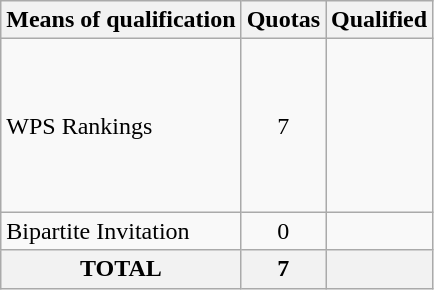<table class = "wikitable">
<tr>
<th>Means of qualification</th>
<th>Quotas</th>
<th>Qualified</th>
</tr>
<tr>
<td>WPS Rankings</td>
<td align="center">7</td>
<td><br><br><br><br><br><br></td>
</tr>
<tr>
<td>Bipartite Invitation</td>
<td align="center">0</td>
<td></td>
</tr>
<tr>
<th>TOTAL</th>
<th>7</th>
<th></th>
</tr>
</table>
